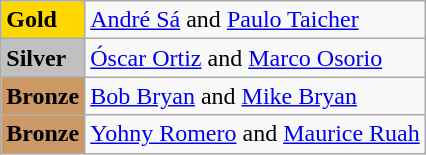<table class="wikitable">
<tr>
<td bgcolor="gold"><strong>Gold</strong></td>
<td> <a href='#'>André Sá</a> and <a href='#'>Paulo Taicher</a></td>
</tr>
<tr>
<td bgcolor="silver"><strong>Silver</strong></td>
<td> <a href='#'>Óscar Ortiz</a> and <a href='#'>Marco Osorio</a></td>
</tr>
<tr>
<td bgcolor="CC9966"><strong>Bronze</strong></td>
<td> <a href='#'>Bob Bryan</a> and <a href='#'>Mike Bryan</a></td>
</tr>
<tr>
<td bgcolor="CC9966"><strong>Bronze</strong></td>
<td> <a href='#'>Yohny Romero</a> and <a href='#'>Maurice Ruah</a></td>
</tr>
</table>
